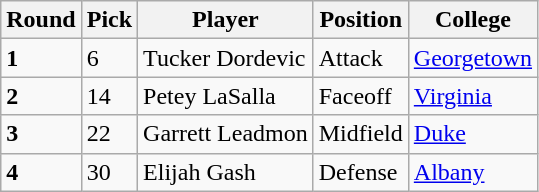<table class="wikitable">
<tr>
<th>Round</th>
<th>Pick</th>
<th>Player</th>
<th>Position</th>
<th>College</th>
</tr>
<tr>
<td><strong>1</strong></td>
<td>6</td>
<td>Tucker Dordevic</td>
<td>Attack</td>
<td><a href='#'>Georgetown</a></td>
</tr>
<tr>
<td><strong>2</strong></td>
<td>14</td>
<td>Petey LaSalla</td>
<td>Faceoff</td>
<td><a href='#'>Virginia</a></td>
</tr>
<tr>
<td><strong>3</strong></td>
<td>22</td>
<td>Garrett Leadmon</td>
<td>Midfield</td>
<td><a href='#'>Duke</a></td>
</tr>
<tr>
<td><strong>4</strong></td>
<td>30</td>
<td>Elijah Gash</td>
<td>Defense</td>
<td><a href='#'>Albany</a></td>
</tr>
</table>
